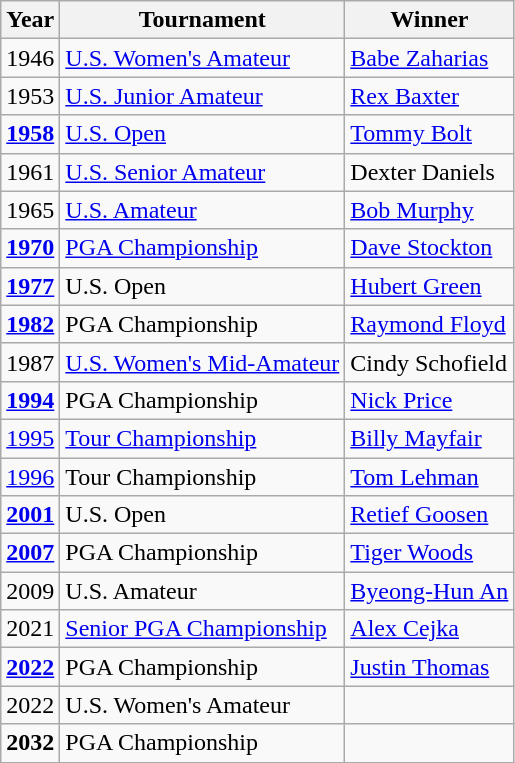<table class="wikitable sortable">
<tr>
<th>Year</th>
<th>Tournament</th>
<th>Winner</th>
</tr>
<tr>
<td align=center>1946</td>
<td><a href='#'>U.S. Women's Amateur</a></td>
<td> <a href='#'>Babe Zaharias</a></td>
</tr>
<tr>
<td align=center>1953</td>
<td><a href='#'>U.S. Junior Amateur</a></td>
<td> <a href='#'>Rex Baxter</a></td>
</tr>
<tr>
<td align=center><strong><a href='#'>1958</a></strong></td>
<td><a href='#'>U.S. Open</a></td>
<td> <a href='#'>Tommy Bolt</a></td>
</tr>
<tr>
<td align=center>1961</td>
<td><a href='#'>U.S. Senior Amateur</a></td>
<td> Dexter Daniels</td>
</tr>
<tr>
<td align=center>1965</td>
<td><a href='#'>U.S. Amateur</a></td>
<td> <a href='#'>Bob Murphy</a></td>
</tr>
<tr>
<td align=center><strong><a href='#'>1970</a></strong></td>
<td><a href='#'>PGA Championship</a></td>
<td> <a href='#'>Dave Stockton</a></td>
</tr>
<tr>
<td align=center><strong><a href='#'>1977</a></strong></td>
<td>U.S. Open </td>
<td> <a href='#'>Hubert Green</a></td>
</tr>
<tr>
<td align=center><strong><a href='#'>1982</a></strong></td>
<td>PGA Championship </td>
<td> <a href='#'>Raymond Floyd</a></td>
</tr>
<tr>
<td align=center>1987</td>
<td><a href='#'>U.S. Women's Mid-Amateur</a></td>
<td> Cindy Schofield</td>
</tr>
<tr>
<td align=center><strong><a href='#'>1994</a></strong></td>
<td>PGA Championship </td>
<td> <a href='#'>Nick Price</a></td>
</tr>
<tr>
<td align=center><a href='#'>1995</a></td>
<td><a href='#'>Tour Championship</a></td>
<td> <a href='#'>Billy Mayfair</a></td>
</tr>
<tr>
<td align=center><a href='#'>1996</a></td>
<td>Tour Championship </td>
<td> <a href='#'>Tom Lehman</a></td>
</tr>
<tr>
<td align=center><strong><a href='#'>2001</a></strong></td>
<td>U.S. Open </td>
<td> <a href='#'>Retief Goosen</a></td>
</tr>
<tr>
<td align=center><strong><a href='#'>2007</a></strong></td>
<td>PGA Championship </td>
<td> <a href='#'>Tiger Woods</a></td>
</tr>
<tr>
<td align=center>2009</td>
<td>U.S. Amateur </td>
<td> <a href='#'>Byeong-Hun An</a></td>
</tr>
<tr>
<td align=center>2021</td>
<td><a href='#'>Senior PGA Championship</a></td>
<td> <a href='#'>Alex Cejka</a></td>
</tr>
<tr>
<td align=center><strong><a href='#'>2022</a></strong></td>
<td>PGA Championship </td>
<td> <a href='#'>Justin Thomas</a></td>
</tr>
<tr>
<td align=center>2022</td>
<td>U.S. Women's Amateur </td>
<td></td>
</tr>
<tr>
<td align=center><strong>2032</strong></td>
<td>PGA Championship </td>
<td></td>
</tr>
</table>
